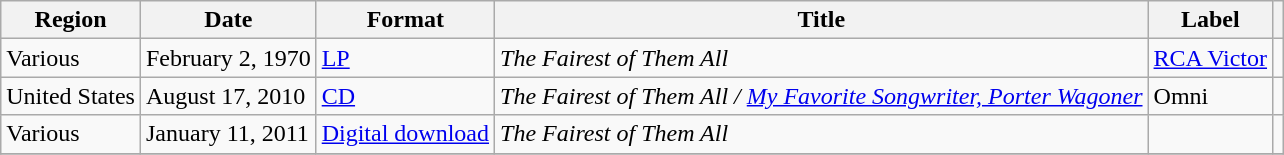<table class="wikitable plainrowheaders">
<tr>
<th scope="col">Region</th>
<th scope="col">Date</th>
<th scope="col">Format</th>
<th scope="col">Title</th>
<th scope="col">Label</th>
<th scope="col"></th>
</tr>
<tr>
<td>Various</td>
<td>February 2, 1970</td>
<td><a href='#'>LP</a></td>
<td><em>The Fairest of Them All</em></td>
<td><a href='#'>RCA Victor</a></td>
<td></td>
</tr>
<tr>
<td>United States</td>
<td>August 17, 2010</td>
<td><a href='#'>CD</a></td>
<td><em>The Fairest of Them All / <a href='#'>My Favorite Songwriter, Porter Wagoner</a></em></td>
<td>Omni</td>
<td></td>
</tr>
<tr>
<td>Various</td>
<td>January 11, 2011</td>
<td><a href='#'>Digital download</a></td>
<td><em>The Fairest of Them All</em></td>
<td></td>
<td></td>
</tr>
<tr>
</tr>
</table>
